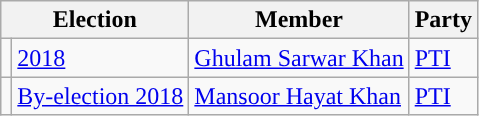<table class="wikitable">
<tr>
<th colspan="2">Election</th>
<th>Member</th>
<th>Party</th>
</tr>
<tr>
<td style="background-color: "></td>
<td><a href='#'>2018</a></td>
<td><a href='#'>Ghulam Sarwar Khan</a></td>
<td><a href='#'>PTI</a></td>
</tr>
<tr>
<td style="background-color: "></td>
<td><a href='#'>By-election 2018</a></td>
<td><a href='#'>Mansoor Hayat Khan</a></td>
<td><a href='#'>PTI</a></td>
</tr>
</table>
